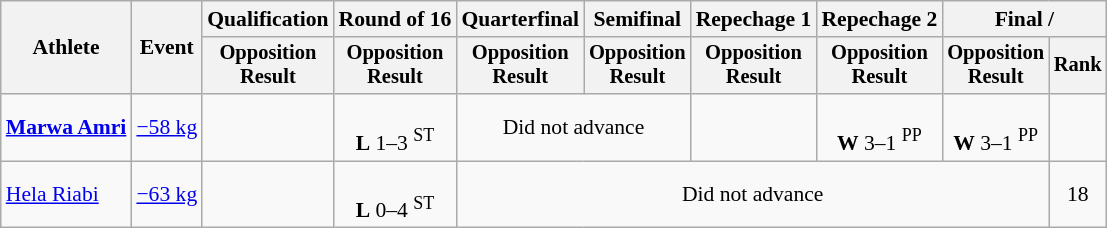<table class="wikitable" style="font-size:90%">
<tr>
<th rowspan=2>Athlete</th>
<th rowspan=2>Event</th>
<th>Qualification</th>
<th>Round of 16</th>
<th>Quarterfinal</th>
<th>Semifinal</th>
<th>Repechage 1</th>
<th>Repechage 2</th>
<th colspan=2>Final / </th>
</tr>
<tr style="font-size: 95%">
<th>Opposition<br>Result</th>
<th>Opposition<br>Result</th>
<th>Opposition<br>Result</th>
<th>Opposition<br>Result</th>
<th>Opposition<br>Result</th>
<th>Opposition<br>Result</th>
<th>Opposition<br>Result</th>
<th>Rank</th>
</tr>
<tr align=center>
<td align=left><strong><a href='#'>Marwa Amri</a></strong></td>
<td align=left><a href='#'>−58 kg</a></td>
<td></td>
<td><br><strong>L</strong> 1–3 <sup>ST</sup></td>
<td colspan=2>Did not advance</td>
<td></td>
<td><br><strong>W</strong> 3–1 <sup>PP</sup></td>
<td><br><strong>W</strong> 3–1 <sup>PP</sup></td>
<td></td>
</tr>
<tr align=center>
<td align=left><a href='#'>Hela Riabi</a></td>
<td align=left><a href='#'>−63 kg</a></td>
<td></td>
<td><br><strong>L</strong> 0–4 <sup>ST</sup></td>
<td colspan=5>Did not advance</td>
<td>18</td>
</tr>
</table>
